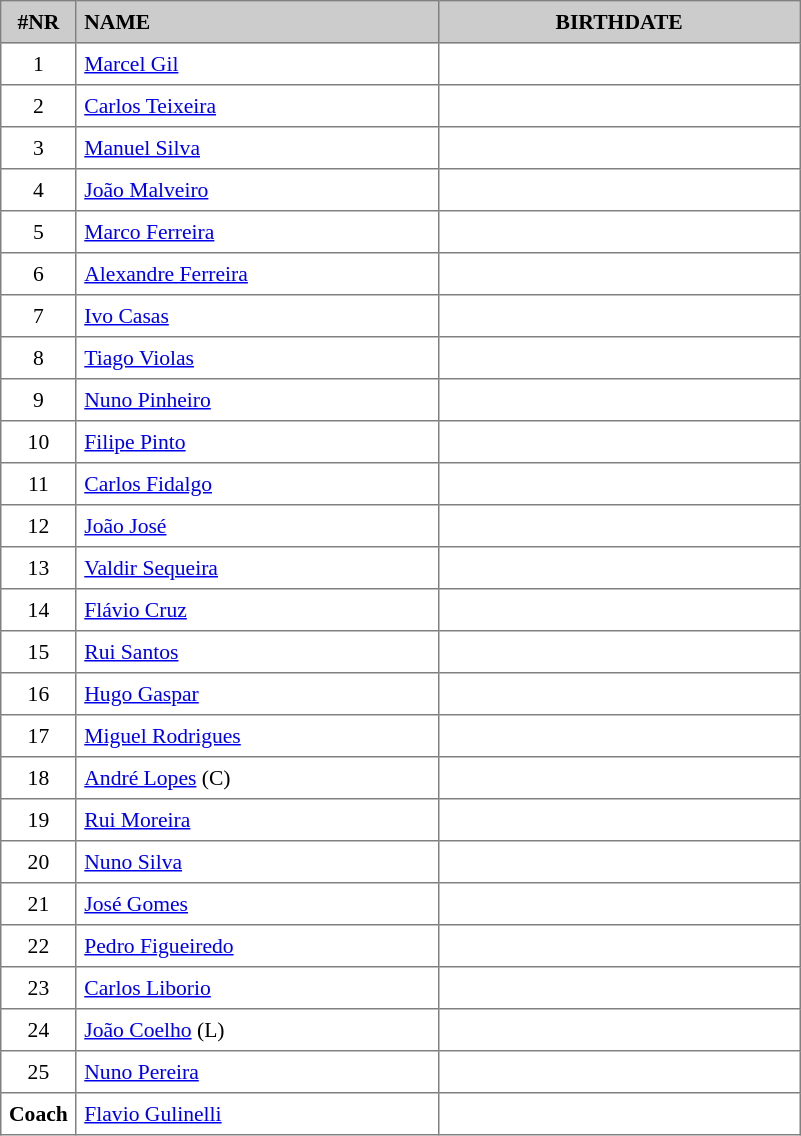<table border="1" cellspacing="2" cellpadding="5" style="border-collapse: collapse; font-size: 90%;">
<tr style="background:#ccc;">
<th>#NR</th>
<th style="text-align:left; width:16em;">NAME</th>
<th style="text-align:center; width:16em;">BIRTHDATE</th>
</tr>
<tr>
<td style="text-align:center;">1</td>
<td><a href='#'>Marcel Gil</a></td>
<td align="center"></td>
</tr>
<tr>
<td style="text-align:center;">2</td>
<td><a href='#'>Carlos Teixeira</a></td>
<td align="center"></td>
</tr>
<tr>
<td style="text-align:center;">3</td>
<td><a href='#'>Manuel Silva</a></td>
<td align="center"></td>
</tr>
<tr>
<td style="text-align:center;">4</td>
<td><a href='#'>João Malveiro</a></td>
<td align="center"></td>
</tr>
<tr>
<td style="text-align:center;">5</td>
<td><a href='#'>Marco Ferreira</a></td>
<td align="center"></td>
</tr>
<tr>
<td style="text-align:center;">6</td>
<td><a href='#'>Alexandre Ferreira</a></td>
<td align="center"></td>
</tr>
<tr>
<td style="text-align:center;">7</td>
<td><a href='#'>Ivo Casas</a></td>
<td align="center"></td>
</tr>
<tr>
<td style="text-align:center;">8</td>
<td><a href='#'>Tiago Violas</a></td>
<td align="center"></td>
</tr>
<tr>
<td style="text-align:center;">9</td>
<td><a href='#'>Nuno Pinheiro</a></td>
<td align="center"></td>
</tr>
<tr>
<td style="text-align:center;">10</td>
<td><a href='#'>Filipe Pinto</a></td>
<td align="center"></td>
</tr>
<tr>
<td style="text-align:center;">11</td>
<td><a href='#'>Carlos Fidalgo</a></td>
<td align="center"></td>
</tr>
<tr>
<td style="text-align:center;">12</td>
<td><a href='#'>João José</a></td>
<td align="center"></td>
</tr>
<tr>
<td style="text-align:center;">13</td>
<td><a href='#'>Valdir Sequeira</a></td>
<td align="center"></td>
</tr>
<tr>
<td style="text-align:center;">14</td>
<td><a href='#'>Flávio Cruz</a></td>
<td align="center"></td>
</tr>
<tr>
<td style="text-align:center;">15</td>
<td><a href='#'>Rui Santos</a></td>
<td align="center"></td>
</tr>
<tr>
<td style="text-align:center;">16</td>
<td><a href='#'>Hugo Gaspar</a></td>
<td align="center"></td>
</tr>
<tr>
<td style="text-align:center;">17</td>
<td><a href='#'>Miguel Rodrigues</a></td>
<td align="center"></td>
</tr>
<tr>
<td style="text-align:center;">18</td>
<td><a href='#'>André Lopes</a> (C)</td>
<td align="center"></td>
</tr>
<tr>
<td style="text-align:center;">19</td>
<td><a href='#'>Rui Moreira</a></td>
<td align="center"></td>
</tr>
<tr>
<td style="text-align:center;">20</td>
<td><a href='#'>Nuno Silva</a></td>
<td align="center"></td>
</tr>
<tr>
<td style="text-align:center;">21</td>
<td><a href='#'>José Gomes</a></td>
<td align="center"></td>
</tr>
<tr>
<td style="text-align:center;">22</td>
<td><a href='#'>Pedro Figueiredo</a></td>
<td align="center"></td>
</tr>
<tr>
<td style="text-align:center;">23</td>
<td><a href='#'>Carlos Liborio</a></td>
<td align="center"></td>
</tr>
<tr>
<td style="text-align:center;">24</td>
<td><a href='#'>João Coelho</a> (L)</td>
<td align="center"></td>
</tr>
<tr>
<td style="text-align:center;">25</td>
<td><a href='#'>Nuno Pereira</a></td>
<td align="center"></td>
</tr>
<tr>
<td style="text-align:center;"><strong>Coach</strong></td>
<td><a href='#'>Flavio Gulinelli</a></td>
<td align="center"></td>
</tr>
</table>
